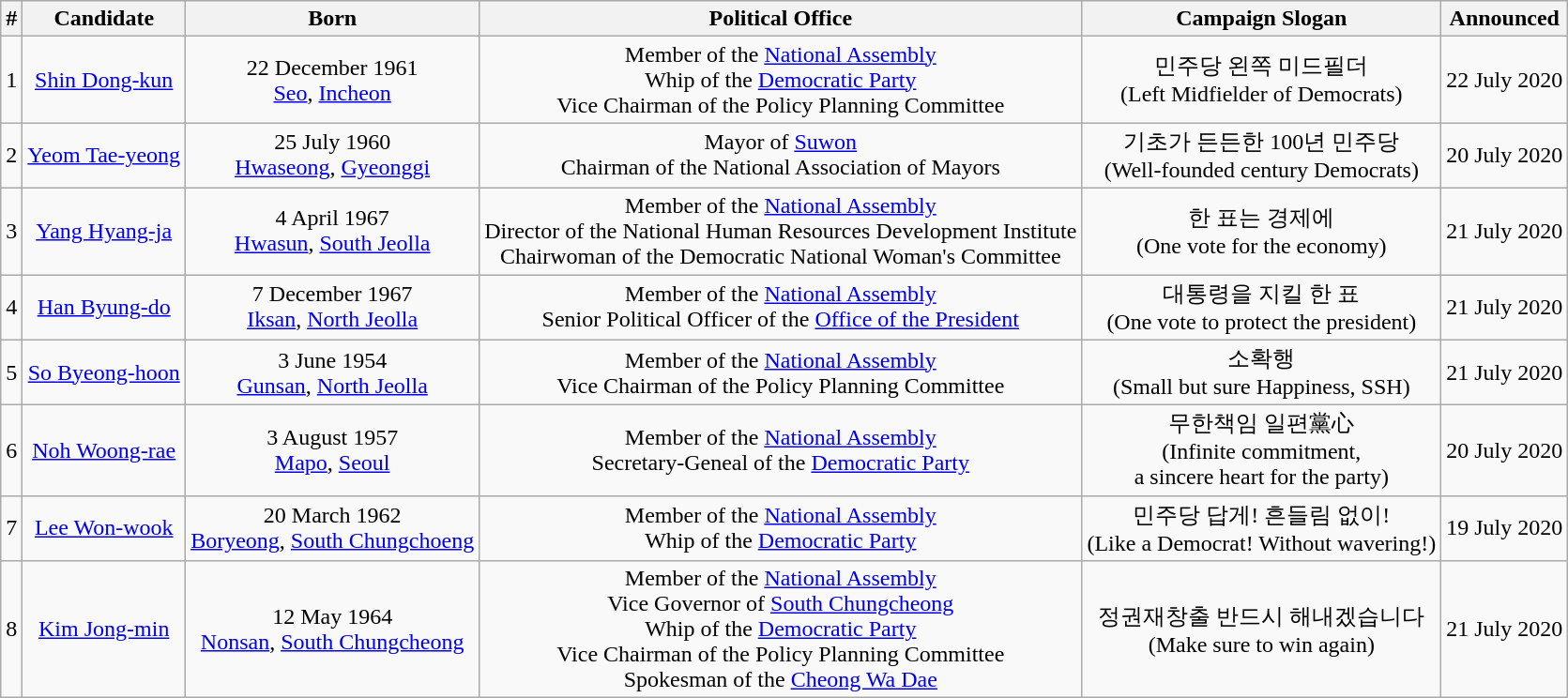<table class="wikitable" style="text-align:center;">
<tr>
<th>#</th>
<th>Candidate</th>
<th>Born</th>
<th>Political Office</th>
<th>Campaign Slogan</th>
<th>Announced</th>
</tr>
<tr>
<td>1</td>
<td><a href='#'>Shin Dong-kun</a></td>
<td>22 December 1961<br><a href='#'>Seo</a>, <a href='#'>Incheon</a></td>
<td>Member of the <a href='#'>National Assembly</a> <br>Whip of the <a href='#'>Democratic Party</a> <br>Vice Chairman of the Policy Planning Committee </td>
<td>민주당 왼쪽 미드필더<br>(Left Midfielder of Democrats)</td>
<td>22 July 2020</td>
</tr>
<tr>
<td>2</td>
<td><a href='#'>Yeom Tae-yeong</a></td>
<td>25 July 1960<br><a href='#'>Hwaseong</a>, <a href='#'>Gyeonggi</a></td>
<td>Mayor of <a href='#'>Suwon</a> <br>Chairman of the National Association of Mayors </td>
<td>기초가 든든한 100년 민주당<br>(Well-founded century Democrats)</td>
<td>20 July 2020</td>
</tr>
<tr>
<td>3</td>
<td><a href='#'>Yang Hyang-ja</a></td>
<td>4 April 1967<br><a href='#'>Hwasun</a>, <a href='#'>South Jeolla</a></td>
<td>Member of the <a href='#'>National Assembly</a> <br>Director of the National Human Resources Development Institute <br>Chairwoman of the Democratic National Woman's Committee </td>
<td>한 표는 경제에<br>(One vote for the economy)</td>
<td>21 July 2020</td>
</tr>
<tr>
<td>4</td>
<td><a href='#'>Han Byung-do</a></td>
<td>7 December 1967<br><a href='#'>Iksan</a>, <a href='#'>North Jeolla</a></td>
<td>Member of the <a href='#'>National Assembly</a> <br>Senior Political Officer of the <a href='#'>Office of the President</a> </td>
<td>대통령을 지킬 한 표<br>(One vote to protect the president)</td>
<td>21 July 2020</td>
</tr>
<tr>
<td>5</td>
<td><a href='#'>So Byeong-hoon</a></td>
<td>3 June 1954<br><a href='#'>Gunsan</a>, <a href='#'>North Jeolla</a></td>
<td>Member of the <a href='#'>National Assembly</a> <br>Vice Chairman of the Policy Planning Committee </td>
<td>소확행<br>(Small but sure Happiness, SSH)</td>
<td>21 July 2020</td>
</tr>
<tr>
<td>6</td>
<td><a href='#'>Noh Woong-rae</a></td>
<td>3 August 1957<br><a href='#'>Mapo</a>, <a href='#'>Seoul</a></td>
<td>Member of the <a href='#'>National Assembly</a> <br>Secretary-Geneal of the <a href='#'>Democratic Party</a> </td>
<td>무한책임 일편黨心<br>(Infinite commitment, <br>a sincere heart for the party)</td>
<td>20 July 2020</td>
</tr>
<tr>
<td>7</td>
<td><a href='#'>Lee Won-wook</a></td>
<td>20 March 1962<br><a href='#'>Boryeong</a>, <a href='#'>South Chungchoeng</a></td>
<td>Member of the <a href='#'>National Assembly</a> <br>Whip of the <a href='#'>Democratic Party</a> </td>
<td>민주당 답게! 흔들림 없이!<br>(Like a Democrat! Without wavering!)</td>
<td>19 July 2020</td>
</tr>
<tr>
<td>8</td>
<td><a href='#'>Kim Jong-min</a></td>
<td>12 May 1964<br><a href='#'>Nonsan</a>, <a href='#'>South Chungcheong</a></td>
<td>Member of the <a href='#'>National Assembly</a> <br>Vice Governor of <a href='#'>South Chungcheong</a> <br>Whip of the <a href='#'>Democratic Party</a> <br>Vice Chairman of the Policy Planning Committee <br>Spokesman of the <a href='#'>Cheong Wa Dae</a> </td>
<td>정권재창출 반드시 해내겠습니다<br>(Make sure to win again)</td>
<td>21 July 2020</td>
</tr>
</table>
